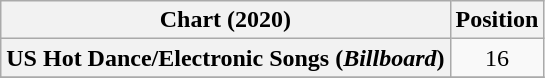<table class="wikitable plainrowheaders" style="text-align:center">
<tr>
<th scope="col">Chart (2020)</th>
<th scope="col">Position</th>
</tr>
<tr>
<th scope="row">US Hot Dance/Electronic Songs (<em>Billboard</em>)</th>
<td>16</td>
</tr>
<tr>
</tr>
</table>
